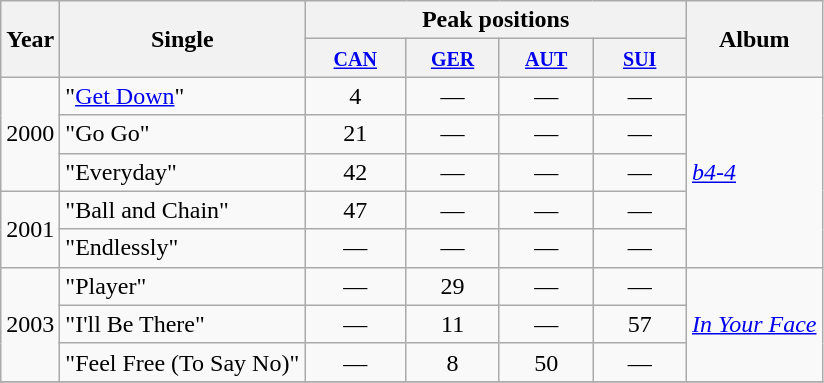<table class="wikitable">
<tr>
<th rowspan="2">Year</th>
<th rowspan="2">Single</th>
<th colspan="4">Peak positions</th>
<th rowspan="2">Album</th>
</tr>
<tr>
<th width="60"><small><a href='#'>CAN</a><br></small></th>
<th style="width: 55px;"><small><a href='#'>GER</a></small></th>
<th style="width: 55px;"><small><a href='#'>AUT</a></small></th>
<th style="width: 55px;"><small><a href='#'>SUI</a></small></th>
</tr>
<tr>
<td rowspan="3">2000</td>
<td>"<a href='#'>Get Down</a>"</td>
<td align="center">4</td>
<td align="center">—</td>
<td align="center">—</td>
<td align="center">—</td>
<td rowspan="5"><em><a href='#'>b4-4</a></em></td>
</tr>
<tr>
<td>"Go Go"</td>
<td align="center">21</td>
<td align="center">—</td>
<td align="center">—</td>
<td align="center">—</td>
</tr>
<tr>
<td>"Everyday"</td>
<td align="center">42</td>
<td align="center">—</td>
<td align="center">—</td>
<td align="center">—</td>
</tr>
<tr>
<td rowspan="2">2001</td>
<td>"Ball and Chain"</td>
<td align="center">47</td>
<td align="center">—</td>
<td align="center">—</td>
<td align="center">—</td>
</tr>
<tr>
<td>"Endlessly"</td>
<td align="center">—</td>
<td align="center">—</td>
<td align="center">—</td>
<td align="center">—</td>
</tr>
<tr>
<td rowspan="3">2003</td>
<td>"Player"</td>
<td align="center">—</td>
<td align="center">29</td>
<td align="center">—</td>
<td align="center">—</td>
<td rowspan="3"><em><a href='#'>In Your Face</a></em></td>
</tr>
<tr>
<td>"I'll Be There"</td>
<td align="center">—</td>
<td align="center">11</td>
<td align="center">—</td>
<td align="center">57</td>
</tr>
<tr>
<td>"Feel Free (To Say No)"</td>
<td align="center">—</td>
<td align="center">8</td>
<td align="center">50</td>
<td align="center">—</td>
</tr>
<tr>
</tr>
</table>
